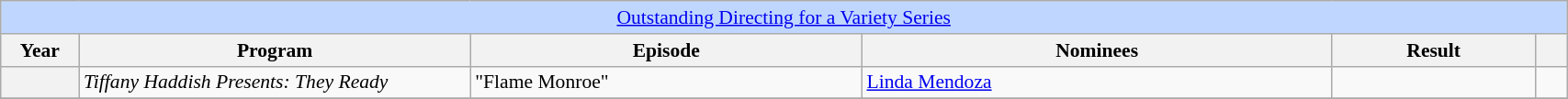<table class="wikitable plainrowheaders" style="font-size: 90%" width=90%>
<tr ---- bgcolor="#bfd7ff">
<td colspan=6 align=center><a href='#'>Outstanding Directing for a Variety Series</a></td>
</tr>
<tr ---- bgcolor="#ebf5ff">
<th width="5%">Year</th>
<th width="25%">Program</th>
<th width="25%">Episode</th>
<th width="30%">Nominees</th>
<th width="13%">Result</th>
<th width="5%"></th>
</tr>
<tr>
<th scope=row></th>
<td><em>Tiffany Haddish Presents: They Ready</em></td>
<td>"Flame Monroe"</td>
<td><a href='#'>Linda Mendoza</a></td>
<td></td>
<td></td>
</tr>
<tr>
</tr>
</table>
